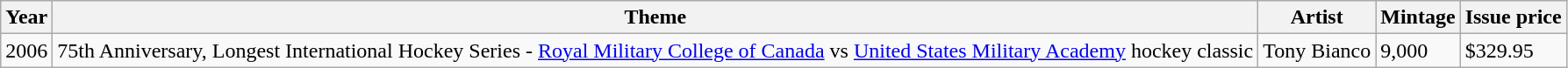<table class="wikitable">
<tr>
<th>Year</th>
<th>Theme</th>
<th>Artist</th>
<th>Mintage</th>
<th>Issue price</th>
</tr>
<tr>
<td>2006</td>
<td>75th Anniversary, Longest International Hockey Series - <a href='#'>Royal Military College of Canada</a> vs <a href='#'>United States Military Academy</a> hockey classic </td>
<td>Tony Bianco</td>
<td>9,000</td>
<td>$329.95</td>
</tr>
</table>
